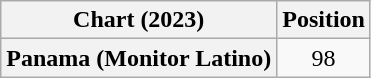<table class="wikitable sortable plainrowheaders" style="text-align:center">
<tr>
<th scope="col">Chart (2023)</th>
<th scope="col">Position</th>
</tr>
<tr>
<th scope="row">Panama (Monitor Latino)</th>
<td>98</td>
</tr>
</table>
